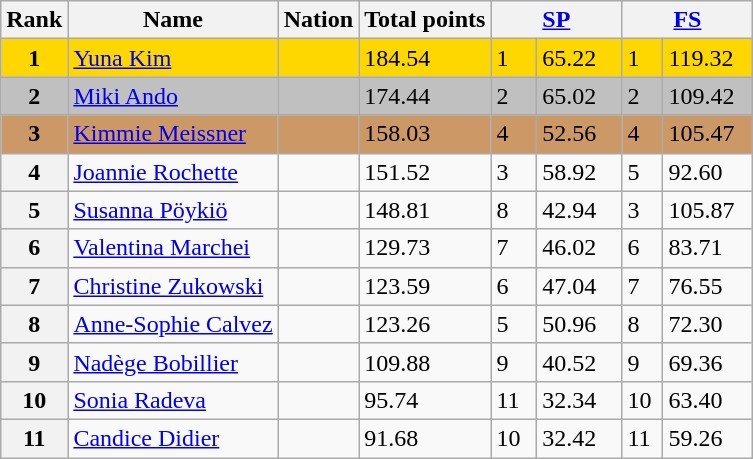<table class="wikitable">
<tr>
<th>Rank</th>
<th>Name</th>
<th>Nation</th>
<th>Total points</th>
<th colspan="2" width="80px"><a href='#'>SP</a></th>
<th colspan="2" width="80px"><a href='#'>FS</a></th>
</tr>
<tr bgcolor="gold">
<td align="center"><strong>1</strong></td>
<td><a href='#'>Yuna Kim</a></td>
<td></td>
<td>184.54</td>
<td>1</td>
<td>65.22</td>
<td>1</td>
<td>119.32</td>
</tr>
<tr bgcolor="silver">
<td align="center"><strong>2</strong></td>
<td><a href='#'>Miki Ando</a></td>
<td></td>
<td>174.44</td>
<td>2</td>
<td>65.02</td>
<td>2</td>
<td>109.42</td>
</tr>
<tr bgcolor="cc9966">
<td align="center"><strong>3</strong></td>
<td><a href='#'>Kimmie Meissner</a></td>
<td></td>
<td>158.03</td>
<td>4</td>
<td>52.56</td>
<td>4</td>
<td>105.47</td>
</tr>
<tr>
<th>4</th>
<td><a href='#'>Joannie Rochette</a></td>
<td></td>
<td>151.52</td>
<td>3</td>
<td>58.92</td>
<td>5</td>
<td>92.60</td>
</tr>
<tr>
<th>5</th>
<td><a href='#'>Susanna Pöykiö</a></td>
<td></td>
<td>148.81</td>
<td>8</td>
<td>42.94</td>
<td>3</td>
<td>105.87</td>
</tr>
<tr>
<th>6</th>
<td><a href='#'>Valentina Marchei</a></td>
<td></td>
<td>129.73</td>
<td>7</td>
<td>46.02</td>
<td>6</td>
<td>83.71</td>
</tr>
<tr>
<th>7</th>
<td><a href='#'>Christine Zukowski</a></td>
<td></td>
<td>123.59</td>
<td>6</td>
<td>47.04</td>
<td>7</td>
<td>76.55</td>
</tr>
<tr>
<th>8</th>
<td><a href='#'>Anne-Sophie Calvez</a></td>
<td></td>
<td>123.26</td>
<td>5</td>
<td>50.96</td>
<td>8</td>
<td>72.30</td>
</tr>
<tr>
<th>9</th>
<td><a href='#'>Nadège Bobillier</a></td>
<td></td>
<td>109.88</td>
<td>9</td>
<td>40.52</td>
<td>9</td>
<td>69.36</td>
</tr>
<tr>
<th>10</th>
<td><a href='#'>Sonia Radeva</a></td>
<td></td>
<td>95.74</td>
<td>11</td>
<td>32.34</td>
<td>10</td>
<td>63.40</td>
</tr>
<tr>
<th>11</th>
<td><a href='#'>Candice Didier</a></td>
<td></td>
<td>91.68</td>
<td>10</td>
<td>32.42</td>
<td>11</td>
<td>59.26</td>
</tr>
</table>
